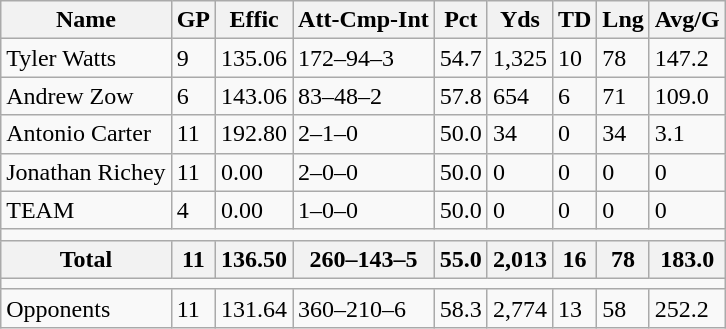<table class="wikitable" style="white-space:nowrap;" style="text-align:center;">
<tr>
<th>Name</th>
<th>GP</th>
<th>Effic</th>
<th>Att-Cmp-Int</th>
<th>Pct</th>
<th>Yds</th>
<th>TD</th>
<th>Lng</th>
<th>Avg/G</th>
</tr>
<tr>
<td align=left>Tyler Watts</td>
<td>9</td>
<td>135.06</td>
<td>172–94–3</td>
<td>54.7</td>
<td>1,325</td>
<td>10</td>
<td>78</td>
<td>147.2</td>
</tr>
<tr>
<td align=left>Andrew Zow</td>
<td>6</td>
<td>143.06</td>
<td>83–48–2</td>
<td>57.8</td>
<td>654</td>
<td>6</td>
<td>71</td>
<td>109.0</td>
</tr>
<tr>
<td align=left>Antonio Carter</td>
<td>11</td>
<td>192.80</td>
<td>2–1–0</td>
<td>50.0</td>
<td>34</td>
<td>0</td>
<td>34</td>
<td>3.1</td>
</tr>
<tr>
<td align=left>Jonathan Richey</td>
<td>11</td>
<td>0.00</td>
<td>2–0–0</td>
<td>50.0</td>
<td>0</td>
<td>0</td>
<td>0</td>
<td>0</td>
</tr>
<tr>
<td align=left>TEAM</td>
<td>4</td>
<td>0.00</td>
<td>1–0–0</td>
<td>50.0</td>
<td>0</td>
<td>0</td>
<td>0</td>
<td>0</td>
</tr>
<tr>
<td colspan=9></td>
</tr>
<tr>
<th>Total</th>
<th>11</th>
<th>136.50</th>
<th>260–143–5</th>
<th>55.0</th>
<th>2,013</th>
<th>16</th>
<th>78</th>
<th>183.0</th>
</tr>
<tr>
<td colspan=9></td>
</tr>
<tr>
<td align=left>Opponents</td>
<td>11</td>
<td>131.64</td>
<td>360–210–6</td>
<td>58.3</td>
<td>2,774</td>
<td>13</td>
<td>58</td>
<td>252.2</td>
</tr>
</table>
